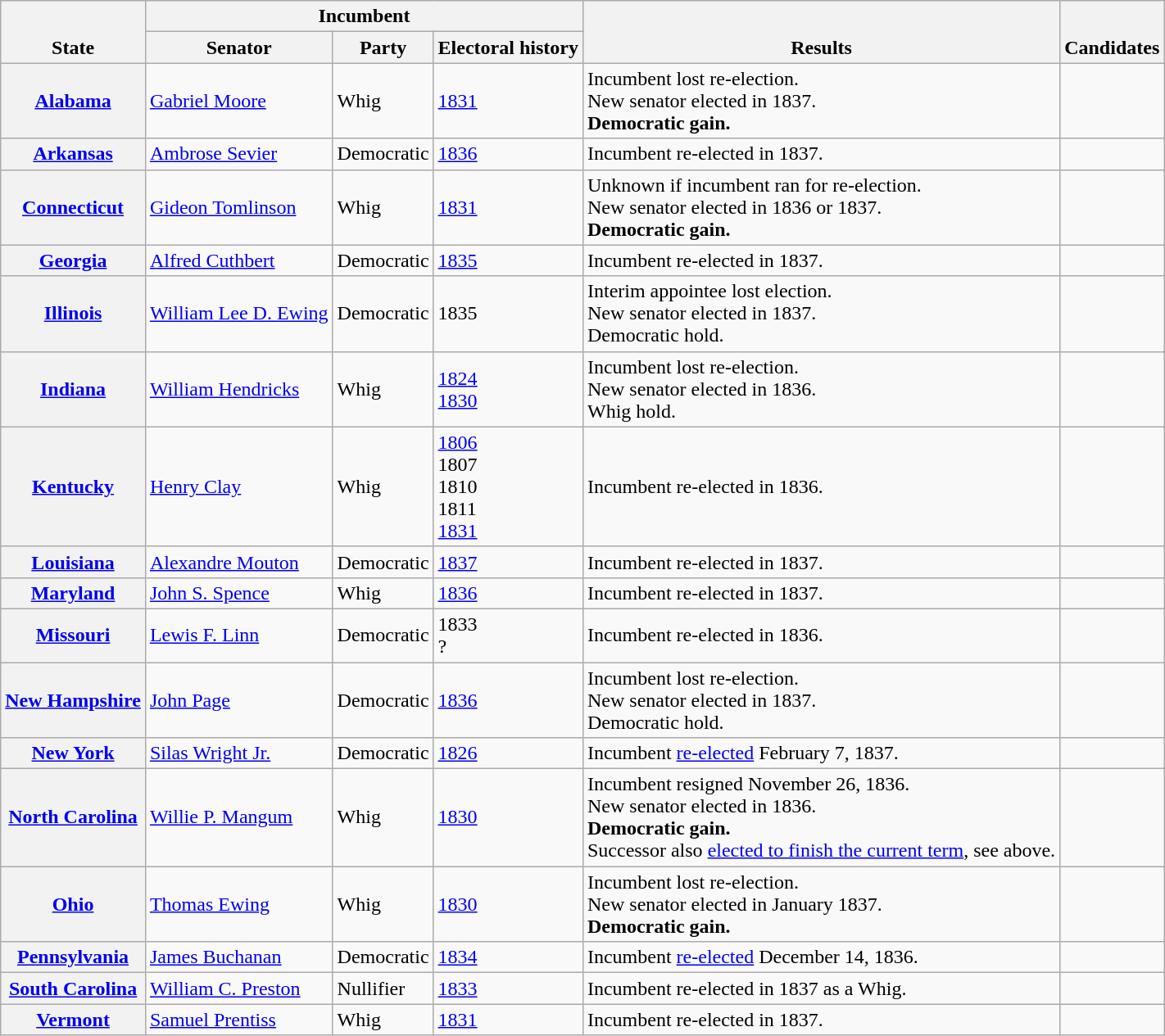<table class=wikitable>
<tr valign=bottom>
<th rowspan=2>State</th>
<th colspan=3>Incumbent</th>
<th rowspan=2>Results</th>
<th rowspan=2>Candidates</th>
</tr>
<tr>
<th>Senator</th>
<th>Party</th>
<th>Electoral history</th>
</tr>
<tr>
<th><a href='#'>Alabama</a></th>
<td><a href='#'>Gabriel Moore</a></td>
<td>Whig<br></td>
<td><a href='#'>1831</a></td>
<td>Incumbent lost re-election.<br>New senator elected in 1837.<br><strong>Democratic gain.</strong></td>
<td nowrap></td>
</tr>
<tr>
<th><a href='#'>Arkansas</a></th>
<td><a href='#'>Ambrose Sevier</a></td>
<td>Democratic<br></td>
<td><a href='#'>1836 </a></td>
<td>Incumbent re-elected in 1837.</td>
<td nowrap></td>
</tr>
<tr>
<th><a href='#'>Connecticut</a></th>
<td><a href='#'>Gideon Tomlinson</a></td>
<td>Whig<br></td>
<td><a href='#'>1831</a></td>
<td>Unknown if incumbent ran for re-election.<br>New senator elected in 1836 or 1837.<br><strong>Democratic gain.</strong></td>
<td nowrap></td>
</tr>
<tr>
<th><a href='#'>Georgia</a></th>
<td><a href='#'>Alfred Cuthbert</a></td>
<td>Democratic<br></td>
<td><a href='#'>1835 </a></td>
<td>Incumbent re-elected in 1837.</td>
<td nowrap></td>
</tr>
<tr>
<th><a href='#'>Illinois</a></th>
<td><a href='#'>William Lee D. Ewing</a></td>
<td>Democratic<br></td>
<td>1835 </td>
<td>Interim appointee lost election.<br>New senator elected in 1837.<br>Democratic hold.</td>
<td nowrap></td>
</tr>
<tr>
<th><a href='#'>Indiana</a></th>
<td><a href='#'>William Hendricks</a></td>
<td>Whig<br></td>
<td><a href='#'>1824</a><br><a href='#'>1830</a></td>
<td>Incumbent lost re-election.<br>New senator elected in 1836.<br>Whig hold.</td>
<td nowrap></td>
</tr>
<tr>
<th><a href='#'>Kentucky</a></th>
<td><a href='#'>Henry Clay</a></td>
<td>Whig<br></td>
<td><a href='#'>1806 </a><br>1807 <br>1810 <br>1811 <br><a href='#'>1831 </a></td>
<td>Incumbent re-elected in 1836.</td>
<td nowrap></td>
</tr>
<tr>
<th><a href='#'>Louisiana</a></th>
<td><a href='#'>Alexandre Mouton</a></td>
<td>Democratic<br></td>
<td><a href='#'>1837 </a></td>
<td>Incumbent re-elected in 1837.</td>
<td nowrap></td>
</tr>
<tr>
<th><a href='#'>Maryland</a></th>
<td><a href='#'>John S. Spence</a></td>
<td>Whig<br></td>
<td><a href='#'>1836 </a></td>
<td>Incumbent re-elected in 1837.</td>
<td nowrap></td>
</tr>
<tr>
<th><a href='#'>Missouri</a></th>
<td><a href='#'>Lewis F. Linn</a></td>
<td>Democratic<br></td>
<td>1833 <br>? </td>
<td>Incumbent re-elected in 1836.</td>
<td nowrap></td>
</tr>
<tr>
<th><a href='#'>New Hampshire</a></th>
<td><a href='#'>John Page</a></td>
<td>Democratic<br></td>
<td><a href='#'>1836 </a></td>
<td>Incumbent lost re-election.<br>New senator elected in 1837.<br>Democratic hold.</td>
<td nowrap></td>
</tr>
<tr>
<th><a href='#'>New York</a></th>
<td><a href='#'>Silas Wright Jr.</a></td>
<td>Democratic<br></td>
<td><a href='#'>1826 </a></td>
<td>Incumbent <a href='#'>re-elected</a> February 7, 1837.</td>
<td nowrap></td>
</tr>
<tr>
<th><a href='#'>North Carolina</a></th>
<td><a href='#'>Willie P. Mangum</a></td>
<td>Whig<br></td>
<td><a href='#'>1830</a></td>
<td>Incumbent resigned November 26, 1836.<br>New senator elected in 1836.<br><strong>Democratic gain.</strong><br>Successor also <a href='#'>elected to finish the current term</a>, see above.</td>
<td nowrap></td>
</tr>
<tr>
<th><a href='#'>Ohio</a></th>
<td><a href='#'>Thomas Ewing</a></td>
<td>Whig<br></td>
<td><a href='#'>1830</a></td>
<td>Incumbent lost re-election.<br>New senator elected in January 1837.<br><strong>Democratic gain.</strong></td>
<td nowrap></td>
</tr>
<tr>
<th><a href='#'>Pennsylvania</a></th>
<td><a href='#'>James Buchanan</a></td>
<td>Democratic<br></td>
<td><a href='#'>1834 </a></td>
<td>Incumbent <a href='#'>re-elected</a> December 14, 1836.</td>
<td nowrap></td>
</tr>
<tr>
<th><a href='#'>South Carolina</a></th>
<td><a href='#'>William C. Preston</a></td>
<td>Nullifier</td>
<td><a href='#'>1833 </a></td>
<td>Incumbent re-elected in 1837 as a Whig.</td>
<td nowrap></td>
</tr>
<tr>
<th><a href='#'>Vermont</a></th>
<td><a href='#'>Samuel Prentiss</a></td>
<td>Whig<br></td>
<td><a href='#'>1831</a></td>
<td>Incumbent re-elected in 1837.</td>
<td nowrap></td>
</tr>
</table>
